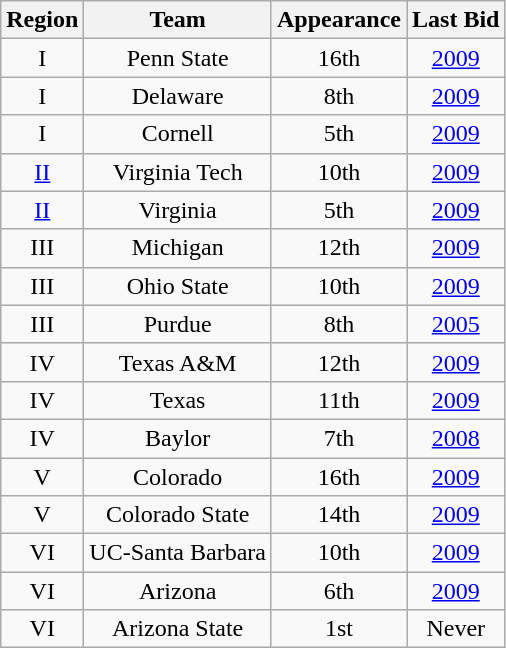<table class="wikitable sortable" style="text-align:center">
<tr>
<th>Region</th>
<th>Team</th>
<th>Appearance</th>
<th>Last Bid</th>
</tr>
<tr>
<td>I</td>
<td>Penn State</td>
<td>16th</td>
<td><a href='#'>2009</a></td>
</tr>
<tr>
<td>I</td>
<td>Delaware</td>
<td>8th</td>
<td><a href='#'>2009</a></td>
</tr>
<tr>
<td>I</td>
<td>Cornell</td>
<td>5th</td>
<td><a href='#'>2009</a></td>
</tr>
<tr>
<td><a href='#'>II</a></td>
<td>Virginia Tech</td>
<td>10th</td>
<td><a href='#'>2009</a></td>
</tr>
<tr>
<td><a href='#'>II</a></td>
<td>Virginia</td>
<td>5th</td>
<td><a href='#'>2009</a></td>
</tr>
<tr>
<td>III</td>
<td>Michigan</td>
<td>12th</td>
<td><a href='#'>2009</a></td>
</tr>
<tr>
<td>III</td>
<td>Ohio State</td>
<td>10th</td>
<td><a href='#'>2009</a></td>
</tr>
<tr>
<td>III</td>
<td>Purdue</td>
<td>8th</td>
<td><a href='#'>2005</a></td>
</tr>
<tr>
<td>IV</td>
<td>Texas A&M</td>
<td>12th</td>
<td><a href='#'>2009</a></td>
</tr>
<tr>
<td>IV</td>
<td>Texas</td>
<td>11th</td>
<td><a href='#'>2009</a></td>
</tr>
<tr>
<td>IV</td>
<td>Baylor</td>
<td>7th</td>
<td><a href='#'>2008</a></td>
</tr>
<tr>
<td>V</td>
<td>Colorado</td>
<td>16th</td>
<td><a href='#'>2009</a></td>
</tr>
<tr>
<td>V</td>
<td>Colorado State</td>
<td>14th</td>
<td><a href='#'>2009</a></td>
</tr>
<tr>
<td>VI</td>
<td>UC-Santa Barbara</td>
<td>10th</td>
<td><a href='#'>2009</a></td>
</tr>
<tr>
<td>VI</td>
<td>Arizona</td>
<td>6th</td>
<td><a href='#'>2009</a></td>
</tr>
<tr>
<td>VI</td>
<td>Arizona State</td>
<td>1st</td>
<td>Never</td>
</tr>
</table>
